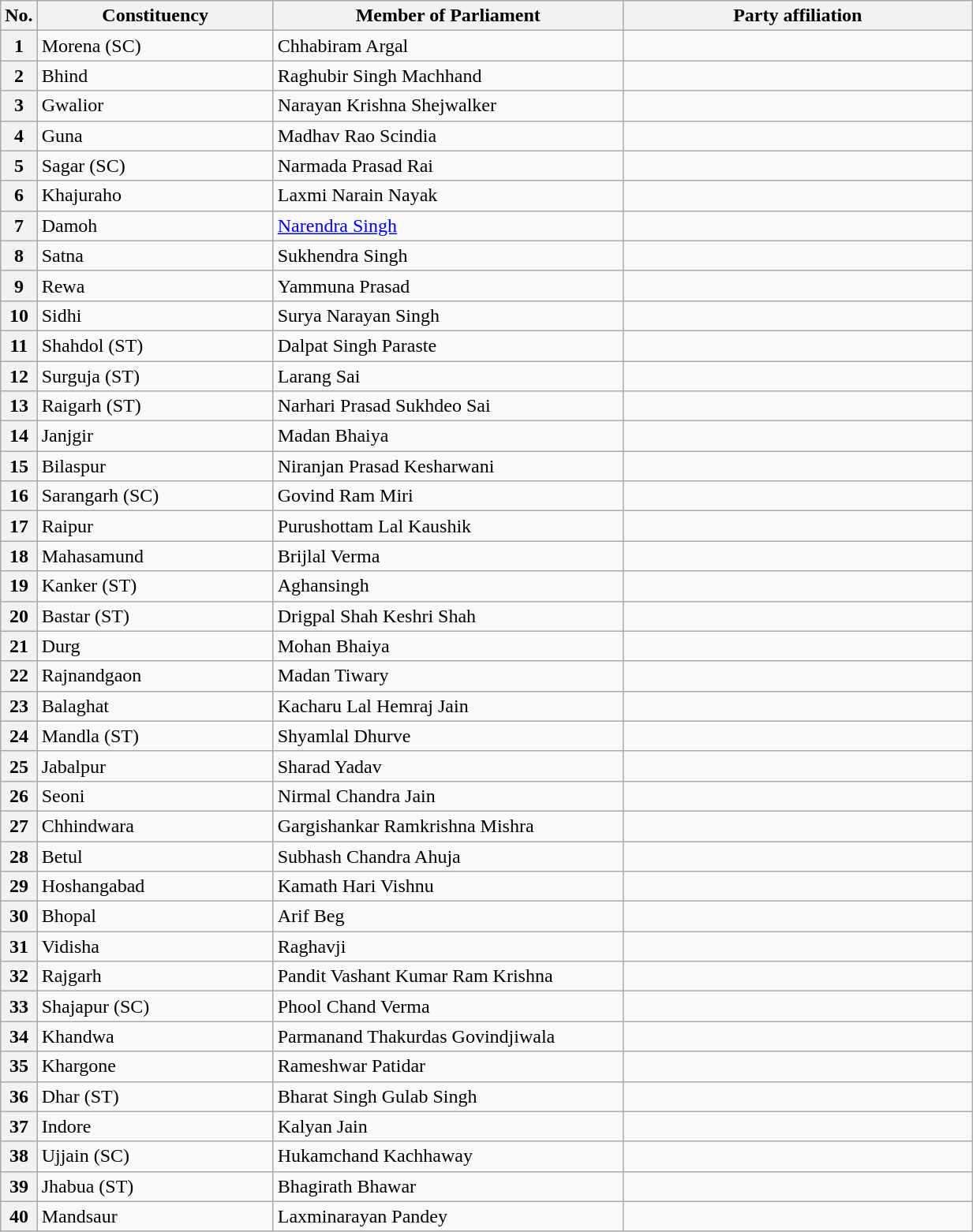<table class="wikitable sortable">
<tr style="text-align:center;">
<th>No.</th>
<th style="width:12em">Constituency</th>
<th style="width:18em">Member of Parliament</th>
<th colspan="2" style="width:18em">Party affiliation</th>
</tr>
<tr>
<th>1</th>
<td>Morena (SC)</td>
<td>Chhabiram Argal</td>
<td></td>
</tr>
<tr>
<th>2</th>
<td>Bhind</td>
<td>Raghubir Singh Machhand</td>
<td></td>
</tr>
<tr>
<th>3</th>
<td>Gwalior</td>
<td>Narayan Krishna Shejwalker</td>
<td></td>
</tr>
<tr>
<th>4</th>
<td>Guna</td>
<td>Madhav Rao Scindia</td>
<td></td>
</tr>
<tr>
<th>5</th>
<td>Sagar (SC)</td>
<td>Narmada Prasad Rai</td>
<td></td>
</tr>
<tr>
<th>6</th>
<td>Khajuraho</td>
<td>Laxmi Narain Nayak</td>
<td></td>
</tr>
<tr>
<th>7</th>
<td>Damoh</td>
<td><a href='#'>Narendra Singh</a></td>
<td></td>
</tr>
<tr>
<th>8</th>
<td>Satna</td>
<td>Sukhendra Singh</td>
<td></td>
</tr>
<tr>
<th>9</th>
<td>Rewa</td>
<td>Yammuna Prasad</td>
<td></td>
</tr>
<tr>
<th>10</th>
<td>Sidhi</td>
<td>Surya Narayan Singh</td>
<td></td>
</tr>
<tr>
<th>11</th>
<td>Shahdol (ST)</td>
<td>Dalpat Singh Paraste</td>
<td></td>
</tr>
<tr>
<th>12</th>
<td>Surguja (ST)</td>
<td>Larang Sai</td>
<td></td>
</tr>
<tr>
<th>13</th>
<td>Raigarh (ST)</td>
<td>Narhari Prasad Sukhdeo Sai</td>
<td></td>
</tr>
<tr>
<th>14</th>
<td>Janjgir</td>
<td>Madan Bhaiya</td>
<td></td>
</tr>
<tr>
<th>15</th>
<td>Bilaspur</td>
<td>Niranjan Prasad Kesharwani</td>
<td></td>
</tr>
<tr>
<th>16</th>
<td>Sarangarh (SC)</td>
<td>Govind Ram Miri</td>
<td></td>
</tr>
<tr>
<th>17</th>
<td>Raipur</td>
<td>Purushottam Lal Kaushik</td>
<td></td>
</tr>
<tr>
<th>18</th>
<td>Mahasamund</td>
<td>Brijlal Verma</td>
<td></td>
</tr>
<tr>
<th>19</th>
<td>Kanker (ST)</td>
<td>Aghansingh</td>
<td></td>
</tr>
<tr>
<th>20</th>
<td>Bastar (ST)</td>
<td>Drigpal Shah Keshri Shah</td>
<td></td>
</tr>
<tr>
<th>21</th>
<td>Durg</td>
<td>Mohan Bhaiya</td>
<td></td>
</tr>
<tr>
<th>22</th>
<td>Rajnandgaon</td>
<td>Madan Tiwary</td>
<td></td>
</tr>
<tr>
<th>23</th>
<td>Balaghat</td>
<td>Kacharu Lal Hemraj Jain</td>
<td></td>
</tr>
<tr>
<th>24</th>
<td>Mandla (ST)</td>
<td>Shyamlal Dhurve</td>
<td></td>
</tr>
<tr>
<th>25</th>
<td>Jabalpur</td>
<td>Sharad Yadav</td>
<td></td>
</tr>
<tr>
<th>26</th>
<td>Seoni</td>
<td>Nirmal Chandra Jain</td>
<td></td>
</tr>
<tr>
<th>27</th>
<td>Chhindwara</td>
<td>Gargishankar Ramkrishna Mishra</td>
<td></td>
</tr>
<tr>
<th>28</th>
<td>Betul</td>
<td>Subhash Chandra Ahuja</td>
<td></td>
</tr>
<tr>
<th>29</th>
<td>Hoshangabad</td>
<td>Kamath Hari Vishnu</td>
<td></td>
</tr>
<tr>
<th>30</th>
<td>Bhopal</td>
<td>Arif Beg</td>
<td></td>
</tr>
<tr>
<th>31</th>
<td>Vidisha</td>
<td>Raghavji</td>
<td></td>
</tr>
<tr>
<th>32</th>
<td>Rajgarh</td>
<td>Pandit Vashant Kumar Ram Krishna</td>
<td></td>
</tr>
<tr>
<th>33</th>
<td>Shajapur (SC)</td>
<td>Phool Chand Verma</td>
<td></td>
</tr>
<tr>
<th>34</th>
<td>Khandwa</td>
<td>Parmanand Thakurdas Govindjiwala</td>
<td></td>
</tr>
<tr>
<th>35</th>
<td>Khargone</td>
<td>Rameshwar Patidar</td>
<td></td>
</tr>
<tr>
<th>36</th>
<td>Dhar (ST)</td>
<td>Bharat Singh Gulab Singh</td>
<td></td>
</tr>
<tr>
<th>37</th>
<td>Indore</td>
<td>Kalyan Jain</td>
<td></td>
</tr>
<tr>
<th>38</th>
<td>Ujjain (SC)</td>
<td>Hukamchand Kachhaway</td>
<td></td>
</tr>
<tr>
<th>39</th>
<td>Jhabua (ST)</td>
<td>Bhagirath Bhawar</td>
<td></td>
</tr>
<tr>
<th>40</th>
<td>Mandsaur</td>
<td>Laxminarayan Pandey</td>
<td></td>
</tr>
</table>
